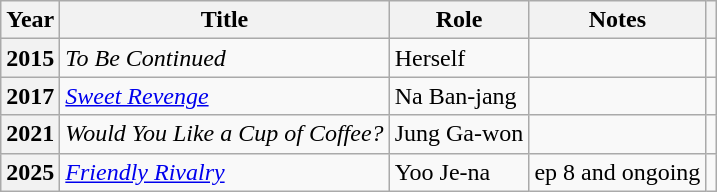<table class="wikitable sortable plainrowheaders">
<tr>
<th scope="col">Year</th>
<th scope="col">Title</th>
<th scope="col">Role</th>
<th scope="col">Notes</th>
<th scope="col" class="unsortable"></th>
</tr>
<tr>
<th scope="row">2015</th>
<td><em>To Be Continued</em></td>
<td>Herself</td>
<td></td>
<td></td>
</tr>
<tr>
<th scope="row">2017</th>
<td><em><a href='#'>Sweet Revenge</a></em></td>
<td>Na Ban-jang</td>
<td></td>
<td></td>
</tr>
<tr>
<th scope="row">2021</th>
<td><em>Would You Like a Cup of Coffee?</em></td>
<td>Jung Ga-won</td>
<td></td>
<td></td>
</tr>
<tr>
<th scope="row">2025</th>
<td><em><a href='#'>Friendly Rivalry</a></em></td>
<td>Yoo Je-na</td>
<td>ep 8 and ongoing</td>
<td></td>
</tr>
</table>
